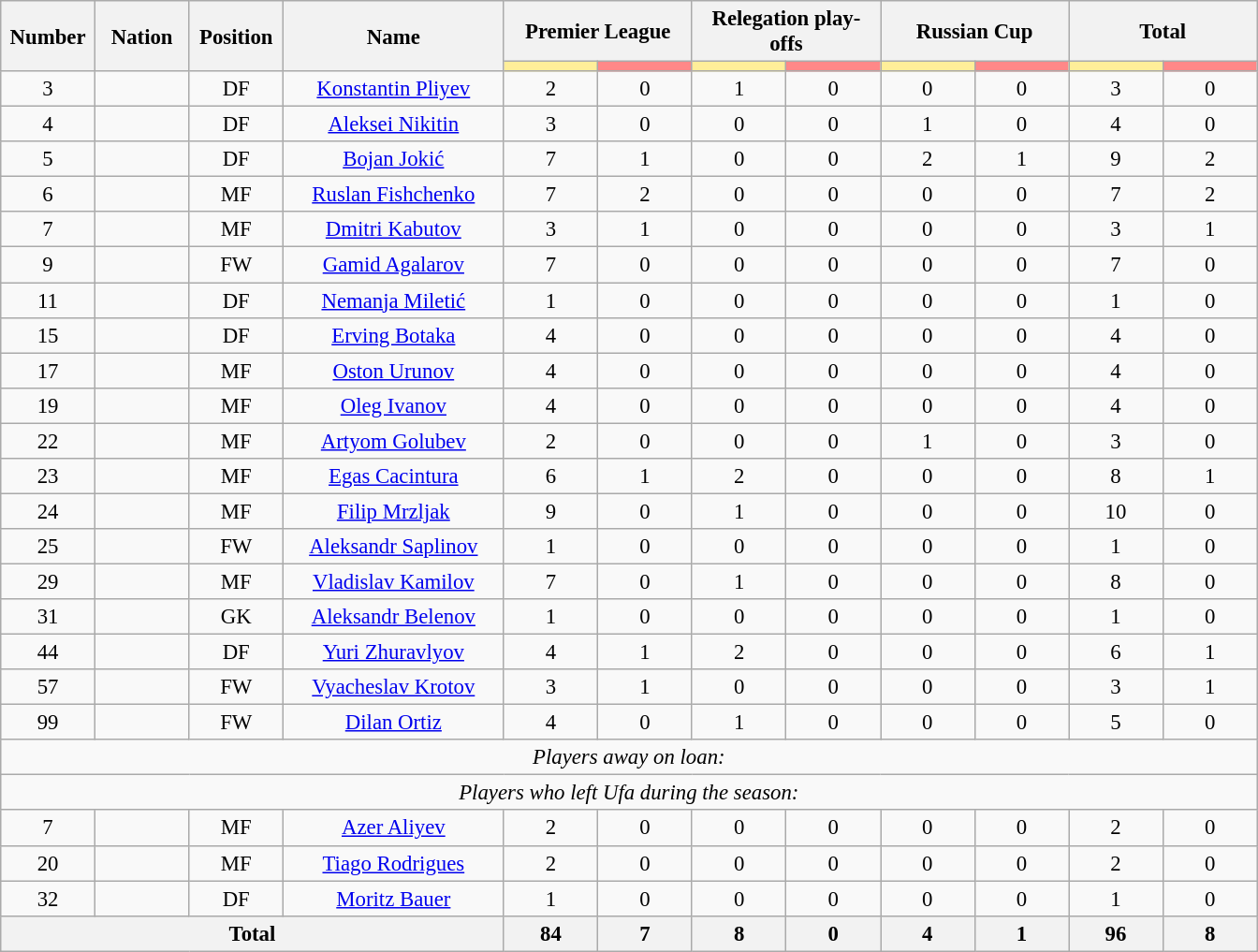<table class="wikitable" style="font-size: 95%; text-align: center;">
<tr>
<th rowspan=2 width=60>Number</th>
<th rowspan=2 width=60>Nation</th>
<th rowspan=2 width=60>Position</th>
<th rowspan=2 width=150>Name</th>
<th colspan=2>Premier League</th>
<th colspan=2>Relegation play-offs</th>
<th colspan=2>Russian Cup</th>
<th colspan=2>Total</th>
</tr>
<tr>
<th style="width:60px; background:#fe9;"></th>
<th style="width:60px; background:#ff8888;"></th>
<th style="width:60px; background:#fe9;"></th>
<th style="width:60px; background:#ff8888;"></th>
<th style="width:60px; background:#fe9;"></th>
<th style="width:60px; background:#ff8888;"></th>
<th style="width:60px; background:#fe9;"></th>
<th style="width:60px; background:#ff8888;"></th>
</tr>
<tr>
<td>3</td>
<td></td>
<td>DF</td>
<td><a href='#'>Konstantin Pliyev</a></td>
<td>2</td>
<td>0</td>
<td>1</td>
<td>0</td>
<td>0</td>
<td>0</td>
<td>3</td>
<td>0</td>
</tr>
<tr>
<td>4</td>
<td></td>
<td>DF</td>
<td><a href='#'>Aleksei Nikitin</a></td>
<td>3</td>
<td>0</td>
<td>0</td>
<td>0</td>
<td>1</td>
<td>0</td>
<td>4</td>
<td>0</td>
</tr>
<tr>
<td>5</td>
<td></td>
<td>DF</td>
<td><a href='#'>Bojan Jokić</a></td>
<td>7</td>
<td>1</td>
<td>0</td>
<td>0</td>
<td>2</td>
<td>1</td>
<td>9</td>
<td>2</td>
</tr>
<tr>
<td>6</td>
<td></td>
<td>MF</td>
<td><a href='#'>Ruslan Fishchenko</a></td>
<td>7</td>
<td>2</td>
<td>0</td>
<td>0</td>
<td>0</td>
<td>0</td>
<td>7</td>
<td>2</td>
</tr>
<tr>
<td>7</td>
<td></td>
<td>MF</td>
<td><a href='#'>Dmitri Kabutov</a></td>
<td>3</td>
<td>1</td>
<td>0</td>
<td>0</td>
<td>0</td>
<td>0</td>
<td>3</td>
<td>1</td>
</tr>
<tr>
<td>9</td>
<td></td>
<td>FW</td>
<td><a href='#'>Gamid Agalarov</a></td>
<td>7</td>
<td>0</td>
<td>0</td>
<td>0</td>
<td>0</td>
<td>0</td>
<td>7</td>
<td>0</td>
</tr>
<tr>
<td>11</td>
<td></td>
<td>DF</td>
<td><a href='#'>Nemanja Miletić</a></td>
<td>1</td>
<td>0</td>
<td>0</td>
<td>0</td>
<td>0</td>
<td>0</td>
<td>1</td>
<td>0</td>
</tr>
<tr>
<td>15</td>
<td></td>
<td>DF</td>
<td><a href='#'>Erving Botaka</a></td>
<td>4</td>
<td>0</td>
<td>0</td>
<td>0</td>
<td>0</td>
<td>0</td>
<td>4</td>
<td>0</td>
</tr>
<tr>
<td>17</td>
<td></td>
<td>MF</td>
<td><a href='#'>Oston Urunov</a></td>
<td>4</td>
<td>0</td>
<td>0</td>
<td>0</td>
<td>0</td>
<td>0</td>
<td>4</td>
<td>0</td>
</tr>
<tr>
<td>19</td>
<td></td>
<td>MF</td>
<td><a href='#'>Oleg Ivanov</a></td>
<td>4</td>
<td>0</td>
<td>0</td>
<td>0</td>
<td>0</td>
<td>0</td>
<td>4</td>
<td>0</td>
</tr>
<tr>
<td>22</td>
<td></td>
<td>MF</td>
<td><a href='#'>Artyom Golubev</a></td>
<td>2</td>
<td>0</td>
<td>0</td>
<td>0</td>
<td>1</td>
<td>0</td>
<td>3</td>
<td>0</td>
</tr>
<tr>
<td>23</td>
<td></td>
<td>MF</td>
<td><a href='#'>Egas Cacintura</a></td>
<td>6</td>
<td>1</td>
<td>2</td>
<td>0</td>
<td>0</td>
<td>0</td>
<td>8</td>
<td>1</td>
</tr>
<tr>
<td>24</td>
<td></td>
<td>MF</td>
<td><a href='#'>Filip Mrzljak</a></td>
<td>9</td>
<td>0</td>
<td>1</td>
<td>0</td>
<td>0</td>
<td>0</td>
<td>10</td>
<td>0</td>
</tr>
<tr>
<td>25</td>
<td></td>
<td>FW</td>
<td><a href='#'>Aleksandr Saplinov</a></td>
<td>1</td>
<td>0</td>
<td>0</td>
<td>0</td>
<td>0</td>
<td>0</td>
<td>1</td>
<td>0</td>
</tr>
<tr>
<td>29</td>
<td></td>
<td>MF</td>
<td><a href='#'>Vladislav Kamilov</a></td>
<td>7</td>
<td>0</td>
<td>1</td>
<td>0</td>
<td>0</td>
<td>0</td>
<td>8</td>
<td>0</td>
</tr>
<tr>
<td>31</td>
<td></td>
<td>GK</td>
<td><a href='#'>Aleksandr Belenov</a></td>
<td>1</td>
<td>0</td>
<td>0</td>
<td>0</td>
<td>0</td>
<td>0</td>
<td>1</td>
<td>0</td>
</tr>
<tr>
<td>44</td>
<td></td>
<td>DF</td>
<td><a href='#'>Yuri Zhuravlyov</a></td>
<td>4</td>
<td>1</td>
<td>2</td>
<td>0</td>
<td>0</td>
<td>0</td>
<td>6</td>
<td>1</td>
</tr>
<tr>
<td>57</td>
<td></td>
<td>FW</td>
<td><a href='#'>Vyacheslav Krotov</a></td>
<td>3</td>
<td>1</td>
<td>0</td>
<td>0</td>
<td>0</td>
<td>0</td>
<td>3</td>
<td>1</td>
</tr>
<tr>
<td>99</td>
<td></td>
<td>FW</td>
<td><a href='#'>Dilan Ortiz</a></td>
<td>4</td>
<td>0</td>
<td>1</td>
<td>0</td>
<td>0</td>
<td>0</td>
<td>5</td>
<td>0</td>
</tr>
<tr>
<td colspan="14"><em>Players away on loan:</em></td>
</tr>
<tr>
<td colspan="14"><em>Players who left Ufa during the season:</em></td>
</tr>
<tr>
<td>7</td>
<td></td>
<td>MF</td>
<td><a href='#'>Azer Aliyev</a></td>
<td>2</td>
<td>0</td>
<td>0</td>
<td>0</td>
<td>0</td>
<td>0</td>
<td>2</td>
<td>0</td>
</tr>
<tr>
<td>20</td>
<td></td>
<td>MF</td>
<td><a href='#'>Tiago Rodrigues</a></td>
<td>2</td>
<td>0</td>
<td>0</td>
<td>0</td>
<td>0</td>
<td>0</td>
<td>2</td>
<td>0</td>
</tr>
<tr>
<td>32</td>
<td></td>
<td>DF</td>
<td><a href='#'>Moritz Bauer</a></td>
<td>1</td>
<td>0</td>
<td>0</td>
<td>0</td>
<td>0</td>
<td>0</td>
<td>1</td>
<td>0</td>
</tr>
<tr>
<th colspan=4>Total</th>
<th>84</th>
<th>7</th>
<th>8</th>
<th>0</th>
<th>4</th>
<th>1</th>
<th>96</th>
<th>8</th>
</tr>
</table>
